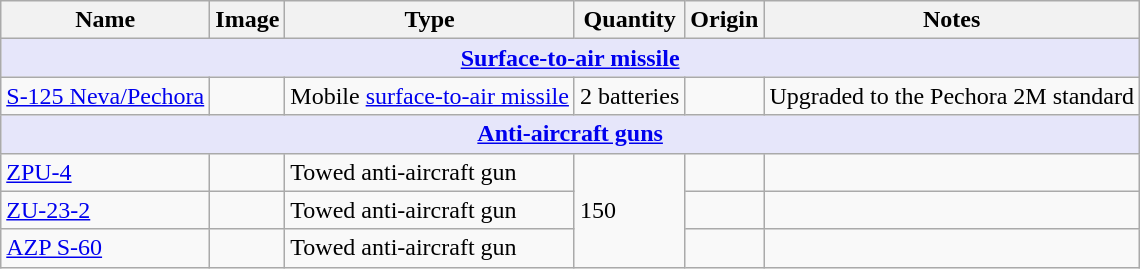<table class="wikitable">
<tr>
<th>Name</th>
<th>Image</th>
<th>Type</th>
<th>Quantity</th>
<th>Origin</th>
<th>Notes</th>
</tr>
<tr>
<th colspan="6" style="align: center; background: lavender;"><a href='#'>Surface-to-air missile</a></th>
</tr>
<tr>
<td><a href='#'>S-125 Neva/Pechora</a></td>
<td></td>
<td>Mobile <a href='#'>surface-to-air missile</a></td>
<td>2 batteries</td>
<td></td>
<td>Upgraded to the Pechora 2M standard</td>
</tr>
<tr>
<th colspan="6" style="align: center; background: lavender;"><a href='#'>Anti-aircraft guns</a></th>
</tr>
<tr>
<td><a href='#'>ZPU-4</a></td>
<td></td>
<td>Towed anti-aircraft gun</td>
<td rowspan="3">150</td>
<td></td>
<td></td>
</tr>
<tr>
<td><a href='#'>ZU-23-2</a></td>
<td></td>
<td>Towed anti-aircraft gun</td>
<td></td>
<td></td>
</tr>
<tr>
<td><a href='#'>AZP S-60</a></td>
<td></td>
<td>Towed anti-aircraft gun</td>
<td></td>
<td></td>
</tr>
</table>
